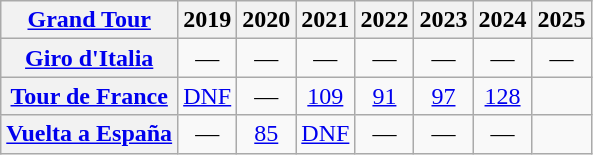<table class="wikitable plainrowheaders">
<tr>
<th scope="col"><a href='#'>Grand Tour</a></th>
<th scope="col">2019</th>
<th scope="col">2020</th>
<th scope="col">2021</th>
<th scope="col">2022</th>
<th scope="col">2023</th>
<th scope="col">2024</th>
<th scope="col">2025</th>
</tr>
<tr style="text-align:center;">
<th scope="row"> <a href='#'>Giro d'Italia</a></th>
<td>—</td>
<td>—</td>
<td>—</td>
<td>—</td>
<td>—</td>
<td>—</td>
<td>—</td>
</tr>
<tr style="text-align:center;">
<th scope="row"> <a href='#'>Tour de France</a></th>
<td><a href='#'>DNF</a></td>
<td>—</td>
<td><a href='#'>109</a></td>
<td><a href='#'>91</a></td>
<td><a href='#'>97</a></td>
<td><a href='#'>128</a></td>
<td></td>
</tr>
<tr style="text-align:center;">
<th scope="row"> <a href='#'>Vuelta a España</a></th>
<td>—</td>
<td><a href='#'>85</a></td>
<td><a href='#'>DNF</a></td>
<td>—</td>
<td>—</td>
<td>—</td>
<td></td>
</tr>
</table>
